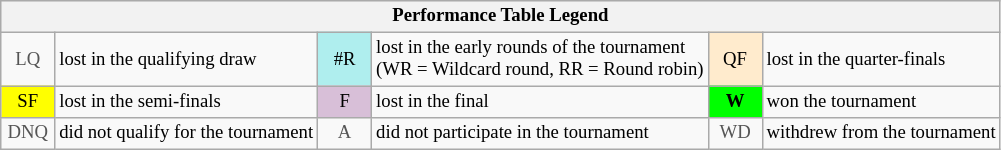<table class="wikitable" style="font-size:78%;">
<tr bgcolor="#efefef">
<th colspan="6">Performance Table Legend</th>
</tr>
<tr>
<td align="center" style="color:#555555;" width="30">LQ</td>
<td>lost in the qualifying draw</td>
<td align="center" style="background:#afeeee;">#R</td>
<td>lost in the early rounds of the tournament<br>(WR = Wildcard round, RR = Round robin)</td>
<td align="center" style="background:#ffebcd;">QF</td>
<td>lost in the quarter-finals</td>
</tr>
<tr>
<td align="center" style="background:yellow;">SF</td>
<td>lost in the semi-finals</td>
<td align="center" style="background:#D8BFD8;">F</td>
<td>lost in the final</td>
<td align="center" style="background:#00ff00;"><strong>W</strong></td>
<td>won the tournament</td>
</tr>
<tr>
<td align="center" style="color:#555555;" width="30">DNQ</td>
<td>did not qualify for the tournament</td>
<td align="center" style="color:#555555;" width="30">A</td>
<td>did not participate in the tournament</td>
<td align="center" style="color:#555555;" width="30">WD</td>
<td>withdrew from the tournament</td>
</tr>
</table>
